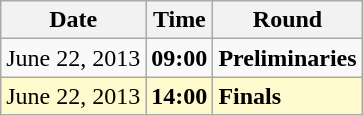<table class="wikitable">
<tr>
<th>Date</th>
<th>Time</th>
<th>Round</th>
</tr>
<tr>
<td>June 22, 2013</td>
<td><strong>09:00</strong></td>
<td><strong>Preliminaries</strong></td>
</tr>
<tr style=background:lemonchiffon>
<td>June 22, 2013</td>
<td><strong>14:00</strong></td>
<td><strong>Finals</strong></td>
</tr>
</table>
